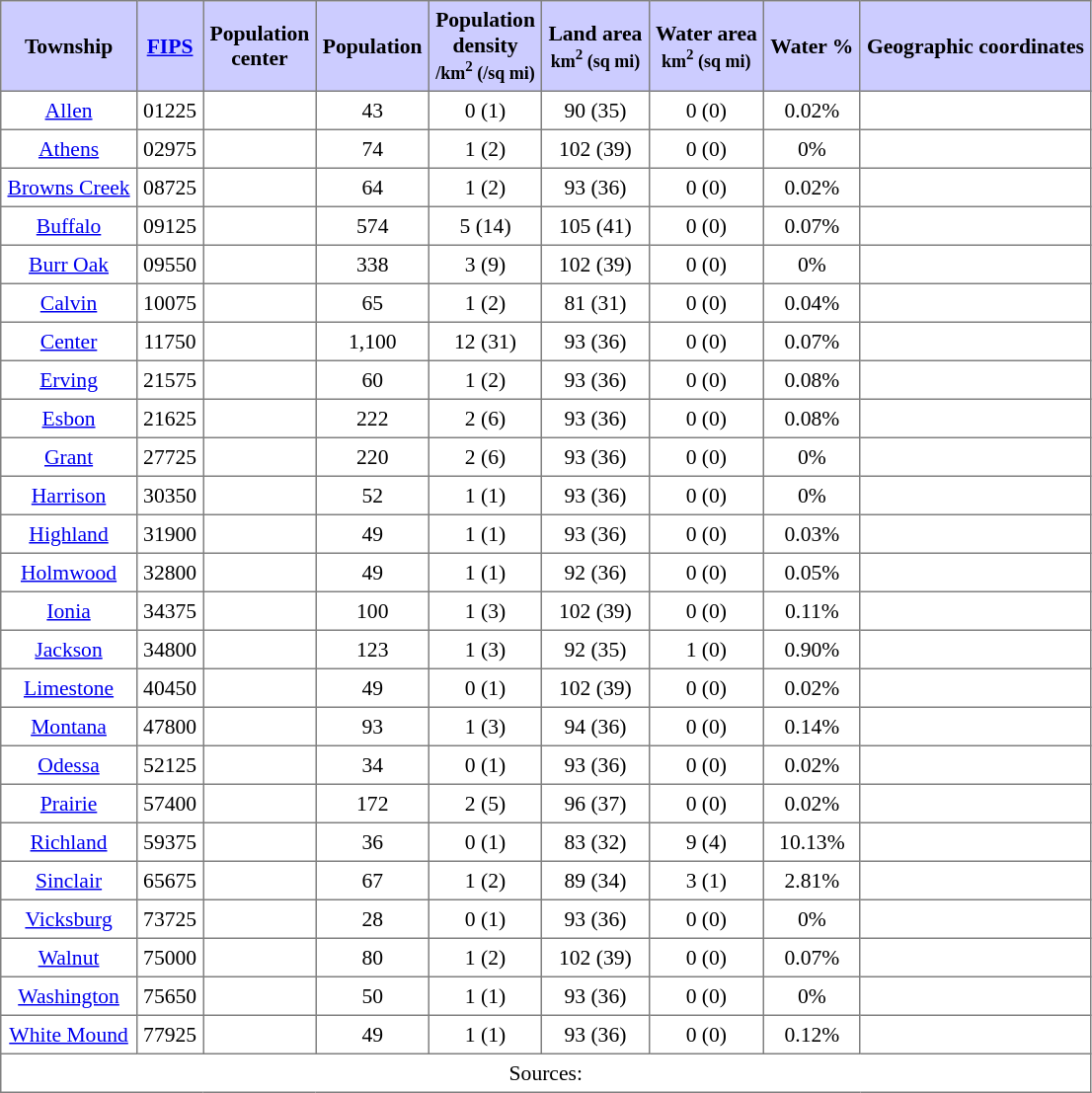<table class="toccolours" border=1 cellspacing=0 cellpadding=4 style="text-align:center; border-collapse:collapse; font-size:90%;">
<tr style="background:#ccccff">
<th>Township</th>
<th><a href='#'>FIPS</a></th>
<th>Population<br>center</th>
<th>Population</th>
<th>Population<br>density<br><small>/km<sup>2</sup> (/sq mi)</small></th>
<th>Land area<br><small>km<sup>2</sup> (sq mi)</small></th>
<th>Water area<br><small>km<sup>2</sup> (sq mi)</small></th>
<th>Water %</th>
<th>Geographic coordinates</th>
</tr>
<tr>
<td><a href='#'>Allen</a></td>
<td>01225</td>
<td></td>
<td>43</td>
<td>0 (1)</td>
<td>90 (35)</td>
<td>0 (0)</td>
<td>0.02%</td>
<td></td>
</tr>
<tr>
<td><a href='#'>Athens</a></td>
<td>02975</td>
<td></td>
<td>74</td>
<td>1 (2)</td>
<td>102 (39)</td>
<td>0 (0)</td>
<td>0%</td>
<td></td>
</tr>
<tr>
<td><a href='#'>Browns Creek</a></td>
<td>08725</td>
<td></td>
<td>64</td>
<td>1 (2)</td>
<td>93 (36)</td>
<td>0 (0)</td>
<td>0.02%</td>
<td></td>
</tr>
<tr>
<td><a href='#'>Buffalo</a></td>
<td>09125</td>
<td></td>
<td>574</td>
<td>5 (14)</td>
<td>105 (41)</td>
<td>0 (0)</td>
<td>0.07%</td>
<td></td>
</tr>
<tr>
<td><a href='#'>Burr Oak</a></td>
<td>09550</td>
<td></td>
<td>338</td>
<td>3 (9)</td>
<td>102 (39)</td>
<td>0 (0)</td>
<td>0%</td>
<td></td>
</tr>
<tr>
<td><a href='#'>Calvin</a></td>
<td>10075</td>
<td></td>
<td>65</td>
<td>1 (2)</td>
<td>81 (31)</td>
<td>0 (0)</td>
<td>0.04%</td>
<td></td>
</tr>
<tr>
<td><a href='#'>Center</a></td>
<td>11750</td>
<td></td>
<td>1,100</td>
<td>12 (31)</td>
<td>93 (36)</td>
<td>0 (0)</td>
<td>0.07%</td>
<td></td>
</tr>
<tr>
<td><a href='#'>Erving</a></td>
<td>21575</td>
<td></td>
<td>60</td>
<td>1 (2)</td>
<td>93 (36)</td>
<td>0 (0)</td>
<td>0.08%</td>
<td></td>
</tr>
<tr>
<td><a href='#'>Esbon</a></td>
<td>21625</td>
<td></td>
<td>222</td>
<td>2 (6)</td>
<td>93 (36)</td>
<td>0 (0)</td>
<td>0.08%</td>
<td></td>
</tr>
<tr>
<td><a href='#'>Grant</a></td>
<td>27725</td>
<td></td>
<td>220</td>
<td>2 (6)</td>
<td>93 (36)</td>
<td>0 (0)</td>
<td>0%</td>
<td></td>
</tr>
<tr>
<td><a href='#'>Harrison</a></td>
<td>30350</td>
<td></td>
<td>52</td>
<td>1 (1)</td>
<td>93 (36)</td>
<td>0 (0)</td>
<td>0%</td>
<td></td>
</tr>
<tr>
<td><a href='#'>Highland</a></td>
<td>31900</td>
<td></td>
<td>49</td>
<td>1 (1)</td>
<td>93 (36)</td>
<td>0 (0)</td>
<td>0.03%</td>
<td></td>
</tr>
<tr>
<td><a href='#'>Holmwood</a></td>
<td>32800</td>
<td></td>
<td>49</td>
<td>1 (1)</td>
<td>92 (36)</td>
<td>0 (0)</td>
<td>0.05%</td>
<td></td>
</tr>
<tr>
<td><a href='#'>Ionia</a></td>
<td>34375</td>
<td></td>
<td>100</td>
<td>1 (3)</td>
<td>102 (39)</td>
<td>0 (0)</td>
<td>0.11%</td>
<td></td>
</tr>
<tr>
<td><a href='#'>Jackson</a></td>
<td>34800</td>
<td></td>
<td>123</td>
<td>1 (3)</td>
<td>92 (35)</td>
<td>1 (0)</td>
<td>0.90%</td>
<td></td>
</tr>
<tr>
<td><a href='#'>Limestone</a></td>
<td>40450</td>
<td></td>
<td>49</td>
<td>0 (1)</td>
<td>102 (39)</td>
<td>0 (0)</td>
<td>0.02%</td>
<td></td>
</tr>
<tr>
<td><a href='#'>Montana</a></td>
<td>47800</td>
<td></td>
<td>93</td>
<td>1 (3)</td>
<td>94 (36)</td>
<td>0 (0)</td>
<td>0.14%</td>
<td></td>
</tr>
<tr>
<td><a href='#'>Odessa</a></td>
<td>52125</td>
<td></td>
<td>34</td>
<td>0 (1)</td>
<td>93 (36)</td>
<td>0 (0)</td>
<td>0.02%</td>
<td></td>
</tr>
<tr>
<td><a href='#'>Prairie</a></td>
<td>57400</td>
<td></td>
<td>172</td>
<td>2 (5)</td>
<td>96 (37)</td>
<td>0 (0)</td>
<td>0.02%</td>
<td></td>
</tr>
<tr>
<td><a href='#'>Richland</a></td>
<td>59375</td>
<td></td>
<td>36</td>
<td>0 (1)</td>
<td>83 (32)</td>
<td>9 (4)</td>
<td>10.13%</td>
<td></td>
</tr>
<tr>
<td><a href='#'>Sinclair</a></td>
<td>65675</td>
<td></td>
<td>67</td>
<td>1 (2)</td>
<td>89 (34)</td>
<td>3 (1)</td>
<td>2.81%</td>
<td></td>
</tr>
<tr>
<td><a href='#'>Vicksburg</a></td>
<td>73725</td>
<td></td>
<td>28</td>
<td>0 (1)</td>
<td>93 (36)</td>
<td>0 (0)</td>
<td>0%</td>
<td></td>
</tr>
<tr>
<td><a href='#'>Walnut</a></td>
<td>75000</td>
<td></td>
<td>80</td>
<td>1 (2)</td>
<td>102 (39)</td>
<td>0 (0)</td>
<td>0.07%</td>
<td></td>
</tr>
<tr>
<td><a href='#'>Washington</a></td>
<td>75650</td>
<td></td>
<td>50</td>
<td>1 (1)</td>
<td>93 (36)</td>
<td>0 (0)</td>
<td>0%</td>
<td></td>
</tr>
<tr>
<td><a href='#'>White Mound</a></td>
<td>77925</td>
<td></td>
<td>49</td>
<td>1 (1)</td>
<td>93 (36)</td>
<td>0 (0)</td>
<td>0.12%</td>
<td></td>
</tr>
<tr>
<td colspan=9>Sources: </td>
</tr>
</table>
